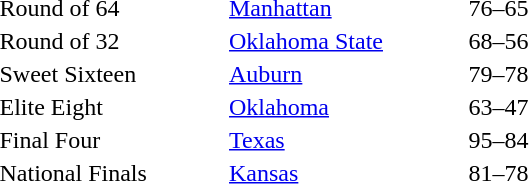<table style="border:'1' 'solid' 'gray' " width="380" align="left">
<tr>
</tr>
<tr>
<td>Round of 64</td>
<td><a href='#'>Manhattan</a></td>
<td>76–65</td>
</tr>
<tr>
<td>Round of 32</td>
<td><a href='#'>Oklahoma State</a></td>
<td>68–56</td>
</tr>
<tr>
<td>Sweet Sixteen</td>
<td><a href='#'>Auburn</a></td>
<td>79–78</td>
</tr>
<tr>
<td>Elite Eight</td>
<td><a href='#'>Oklahoma</a></td>
<td>63–47</td>
</tr>
<tr>
<td>Final Four</td>
<td><a href='#'>Texas</a></td>
<td>95–84</td>
</tr>
<tr>
<td>National Finals</td>
<td><a href='#'>Kansas</a></td>
<td>81–78</td>
</tr>
</table>
